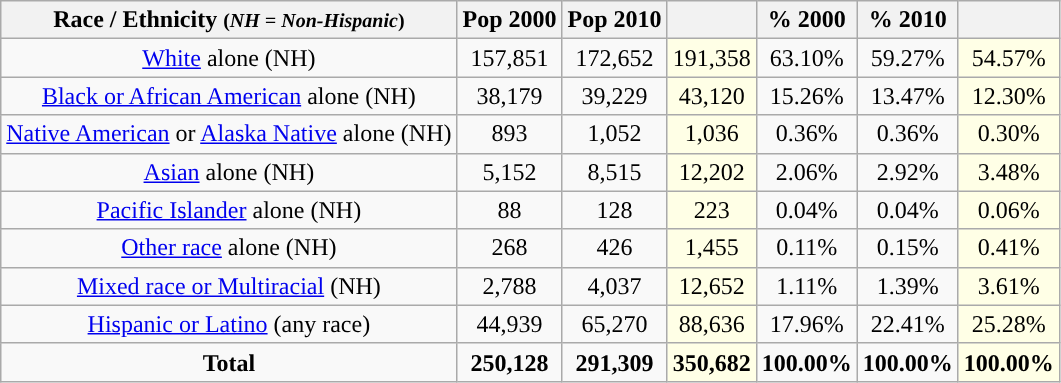<table class="wikitable" style="text-align:center;">
<tr>
<th>Race / Ethnicity <small>(<em>NH = Non-Hispanic</em>)</small></th>
<th>Pop 2000</th>
<th>Pop 2010</th>
<th></th>
<th>% 2000</th>
<th>% 2010</th>
<th></th>
</tr>
<tr>
<td><a href='#'>White</a> alone (NH)</td>
<td>157,851</td>
<td>172,652</td>
<td style='background: #ffffe6;'>191,358</td>
<td>63.10%</td>
<td>59.27%</td>
<td style='background: #ffffe6;'>54.57%</td>
</tr>
<tr>
<td><a href='#'>Black or African American</a> alone (NH)</td>
<td>38,179</td>
<td>39,229</td>
<td style='background: #ffffe6;'>43,120</td>
<td>15.26%</td>
<td>13.47%</td>
<td style='background: #ffffe6;'>12.30%</td>
</tr>
<tr>
<td><a href='#'>Native American</a> or <a href='#'>Alaska Native</a> alone (NH)</td>
<td>893</td>
<td>1,052</td>
<td style='background: #ffffe6;'>1,036</td>
<td>0.36%</td>
<td>0.36%</td>
<td style='background: #ffffe6;'>0.30%</td>
</tr>
<tr>
<td><a href='#'>Asian</a> alone (NH)</td>
<td>5,152</td>
<td>8,515</td>
<td style='background: #ffffe6;'>12,202</td>
<td>2.06%</td>
<td>2.92%</td>
<td style='background: #ffffe6;'>3.48%</td>
</tr>
<tr>
<td><a href='#'>Pacific Islander</a> alone (NH)</td>
<td>88</td>
<td>128</td>
<td style='background: #ffffe6;'>223</td>
<td>0.04%</td>
<td>0.04%</td>
<td style='background: #ffffe6;'>0.06%</td>
</tr>
<tr>
<td><a href='#'>Other race</a> alone (NH)</td>
<td>268</td>
<td>426</td>
<td style='background: #ffffe6;'>1,455</td>
<td>0.11%</td>
<td>0.15%</td>
<td style='background: #ffffe6;'>0.41%</td>
</tr>
<tr>
<td><a href='#'>Mixed race or Multiracial</a> (NH)</td>
<td>2,788</td>
<td>4,037</td>
<td style='background: #ffffe6;'>12,652</td>
<td>1.11%</td>
<td>1.39%</td>
<td style='background: #ffffe6;'>3.61%</td>
</tr>
<tr>
<td><a href='#'>Hispanic or Latino</a> (any race)</td>
<td>44,939</td>
<td>65,270</td>
<td style='background: #ffffe6;'>88,636</td>
<td>17.96%</td>
<td>22.41%</td>
<td style='background: #ffffe6;'>25.28%</td>
</tr>
<tr>
<td><strong>Total</strong></td>
<td><strong>250,128</strong></td>
<td><strong>291,309</strong></td>
<td style='background: #ffffe6;'><strong>350,682</strong></td>
<td><strong>100.00%</strong></td>
<td><strong>100.00%</strong></td>
<td style='background: #ffffe6;'><strong>100.00%</strong></td>
</tr>
</table>
